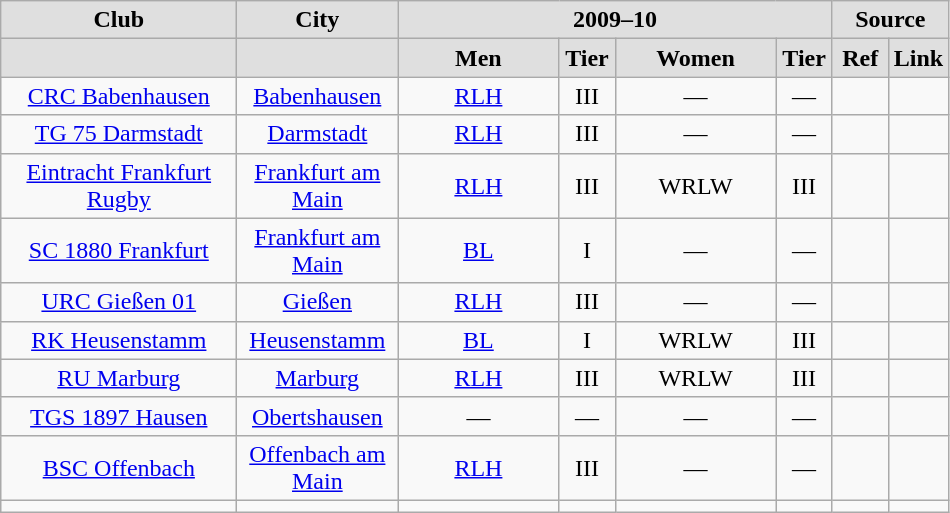<table class="wikitable">
<tr align="center"  bgcolor="#dfdfdf">
<td width="150"><strong>Club</strong></td>
<td width="100"><strong>City</strong></td>
<td width="200" colspan=4><strong>2009–10</strong></td>
<td colspan=2><strong>Source</strong></td>
</tr>
<tr align="center" bgcolor="#dfdfdf">
<td></td>
<td></td>
<td width="100"><strong>Men</strong></td>
<td width="30"><strong>Tier</strong></td>
<td width="100"><strong>Women</strong></td>
<td width="30"><strong>Tier</strong></td>
<td width="30"><strong>Ref</strong></td>
<td width="30"><strong>Link</strong></td>
</tr>
<tr align="center">
<td><a href='#'>CRC Babenhausen</a></td>
<td><a href='#'>Babenhausen</a></td>
<td><a href='#'>RLH</a> </td>
<td>III</td>
<td>—</td>
<td>—</td>
<td></td>
<td></td>
</tr>
<tr align="center">
<td><a href='#'>TG 75 Darmstadt</a></td>
<td><a href='#'>Darmstadt</a></td>
<td><a href='#'>RLH</a></td>
<td>III</td>
<td>—</td>
<td>—</td>
<td></td>
<td></td>
</tr>
<tr align="center">
<td><a href='#'>Eintracht Frankfurt Rugby</a></td>
<td><a href='#'>Frankfurt am Main</a></td>
<td><a href='#'>RLH</a></td>
<td>III</td>
<td>WRLW</td>
<td>III</td>
<td></td>
<td></td>
</tr>
<tr align="center">
<td><a href='#'>SC 1880 Frankfurt</a></td>
<td><a href='#'>Frankfurt am Main</a></td>
<td><a href='#'>BL</a></td>
<td>I</td>
<td>—</td>
<td>—</td>
<td></td>
<td></td>
</tr>
<tr align="center">
<td><a href='#'>URC Gießen 01</a></td>
<td><a href='#'>Gießen</a></td>
<td><a href='#'>RLH</a></td>
<td>III</td>
<td>—</td>
<td>—</td>
<td></td>
<td></td>
</tr>
<tr align="center">
<td><a href='#'>RK Heusenstamm</a></td>
<td><a href='#'>Heusenstamm</a></td>
<td><a href='#'>BL</a></td>
<td>I</td>
<td>WRLW</td>
<td>III</td>
<td></td>
<td></td>
</tr>
<tr align="center">
<td><a href='#'>RU Marburg</a></td>
<td><a href='#'>Marburg</a></td>
<td><a href='#'>RLH</a></td>
<td>III</td>
<td>WRLW</td>
<td>III</td>
<td></td>
<td></td>
</tr>
<tr align="center">
<td><a href='#'>TGS 1897 Hausen</a></td>
<td><a href='#'>Obertshausen</a></td>
<td>—</td>
<td>—</td>
<td>—</td>
<td>—</td>
<td></td>
<td></td>
</tr>
<tr align="center">
<td><a href='#'>BSC Offenbach</a></td>
<td><a href='#'>Offenbach am Main</a></td>
<td><a href='#'>RLH</a></td>
<td>III</td>
<td>—</td>
<td>—</td>
<td></td>
<td></td>
</tr>
<tr align="center">
<td></td>
<td></td>
<td></td>
<td></td>
<td></td>
<td></td>
<td></td>
<td></td>
</tr>
</table>
